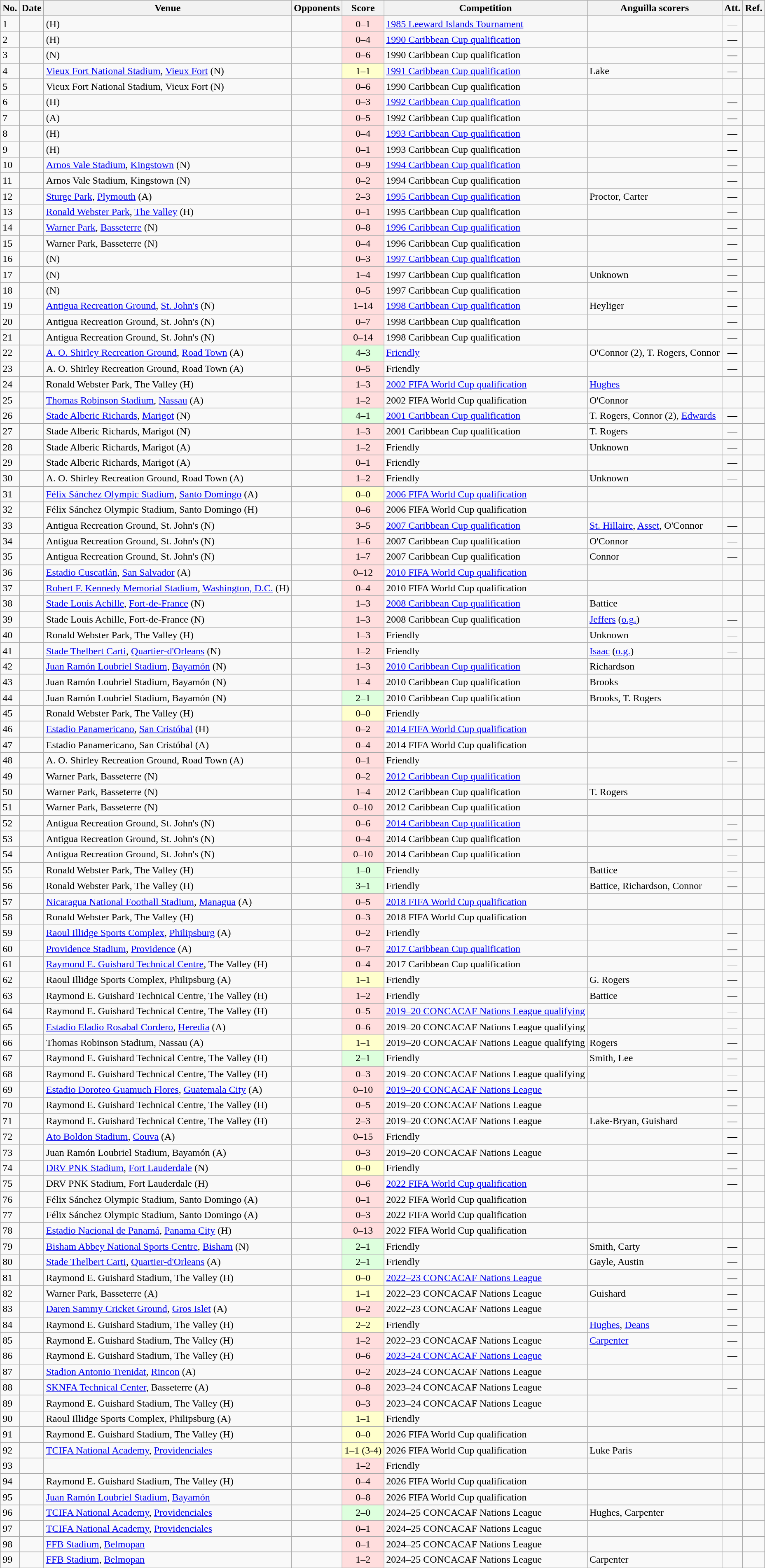<table class="wikitable sortable">
<tr>
<th>No.</th>
<th>Date</th>
<th>Venue</th>
<th>Opponents</th>
<th>Score</th>
<th>Competition</th>
<th class=unsortable>Anguilla scorers</th>
<th>Att.</th>
<th class=unsortable>Ref.</th>
</tr>
<tr>
<td>1</td>
<td></td>
<td>(H)</td>
<td></td>
<td align=center bgcolor=#ffdddd>0–1</td>
<td><a href='#'>1985 Leeward Islands Tournament</a></td>
<td></td>
<td align=center>—</td>
<td></td>
</tr>
<tr>
<td>2</td>
<td></td>
<td>(H)</td>
<td></td>
<td align=center bgcolor=#ffdddd>0–4</td>
<td><a href='#'>1990 Caribbean Cup qualification</a></td>
<td></td>
<td align=center>—</td>
<td></td>
</tr>
<tr>
<td>3</td>
<td></td>
<td>(N)</td>
<td></td>
<td align=center bgcolor=#ffdddd>0–6</td>
<td>1990 Caribbean Cup qualification</td>
<td></td>
<td align=center>—</td>
<td></td>
</tr>
<tr>
<td>4</td>
<td></td>
<td><a href='#'>Vieux Fort National Stadium</a>, <a href='#'>Vieux Fort</a> (N)</td>
<td></td>
<td align=center bgcolor=#ffffcc>1–1</td>
<td><a href='#'>1991 Caribbean Cup qualification</a></td>
<td>Lake</td>
<td align=center>—</td>
<td></td>
</tr>
<tr>
<td>5</td>
<td></td>
<td>Vieux Fort National Stadium, Vieux Fort (N)</td>
<td></td>
<td align=center bgcolor=#ffdddd>0–6</td>
<td>1990 Caribbean Cup qualification</td>
<td></td>
<td align=center></td>
<td></td>
</tr>
<tr>
<td>6</td>
<td></td>
<td>(H)</td>
<td></td>
<td align=center bgcolor=#ffdddd>0–3</td>
<td><a href='#'>1992 Caribbean Cup qualification</a></td>
<td></td>
<td align=center>—</td>
<td></td>
</tr>
<tr>
<td>7</td>
<td></td>
<td>(A)</td>
<td></td>
<td align=center bgcolor=#ffdddd>0–5</td>
<td>1992 Caribbean Cup qualification</td>
<td></td>
<td align=center>—</td>
<td></td>
</tr>
<tr>
<td>8</td>
<td></td>
<td>(H)</td>
<td></td>
<td align=center bgcolor=#ffdddd>0–4</td>
<td><a href='#'>1993 Caribbean Cup qualification</a></td>
<td></td>
<td align=center>—</td>
<td></td>
</tr>
<tr>
<td>9</td>
<td></td>
<td>(H)</td>
<td></td>
<td align=center bgcolor=#ffdddd>0–1</td>
<td>1993 Caribbean Cup qualification</td>
<td></td>
<td align=center>—</td>
<td></td>
</tr>
<tr>
<td>10</td>
<td></td>
<td><a href='#'>Arnos Vale Stadium</a>, <a href='#'>Kingstown</a> (N)</td>
<td></td>
<td align=center bgcolor=#ffdddd>0–9</td>
<td><a href='#'>1994 Caribbean Cup qualification</a></td>
<td></td>
<td align=center>—</td>
<td></td>
</tr>
<tr>
<td>11</td>
<td></td>
<td>Arnos Vale Stadium, Kingstown (N)</td>
<td></td>
<td align=center bgcolor=#ffdddd>0–2</td>
<td>1994 Caribbean Cup qualification</td>
<td></td>
<td align=center>—</td>
<td></td>
</tr>
<tr>
<td>12</td>
<td></td>
<td><a href='#'>Sturge Park</a>, <a href='#'>Plymouth</a> (A)</td>
<td></td>
<td align=center bgcolor=#ffdddd>2–3</td>
<td><a href='#'>1995 Caribbean Cup qualification</a></td>
<td>Proctor, Carter</td>
<td align=center>—</td>
<td></td>
</tr>
<tr>
<td>13</td>
<td></td>
<td><a href='#'>Ronald Webster Park</a>, <a href='#'>The Valley</a> (H)</td>
<td></td>
<td align=center bgcolor=#ffdddd>0–1</td>
<td>1995 Caribbean Cup qualification</td>
<td></td>
<td align=center>—</td>
<td></td>
</tr>
<tr>
<td>14</td>
<td></td>
<td><a href='#'>Warner Park</a>, <a href='#'>Basseterre</a> (N)</td>
<td></td>
<td align=center bgcolor=#ffdddd>0–8</td>
<td><a href='#'>1996 Caribbean Cup qualification</a></td>
<td></td>
<td align=center>—</td>
<td></td>
</tr>
<tr>
<td>15</td>
<td></td>
<td>Warner Park, Basseterre (N)</td>
<td></td>
<td align=center bgcolor=#ffdddd>0–4</td>
<td>1996 Caribbean Cup qualification</td>
<td></td>
<td align=center>—</td>
<td></td>
</tr>
<tr>
<td>16</td>
<td></td>
<td>(N)</td>
<td></td>
<td align=center bgcolor=#ffdddd>0–3</td>
<td><a href='#'>1997 Caribbean Cup qualification</a></td>
<td></td>
<td align=center>—</td>
<td></td>
</tr>
<tr>
<td>17</td>
<td></td>
<td>(N)</td>
<td></td>
<td align=center bgcolor=#ffdddd>1–4</td>
<td>1997 Caribbean Cup qualification</td>
<td>Unknown</td>
<td align=center>—</td>
<td></td>
</tr>
<tr>
<td>18</td>
<td></td>
<td>(N)</td>
<td></td>
<td align=center bgcolor=#ffdddd>0–5</td>
<td>1997 Caribbean Cup qualification</td>
<td></td>
<td align=center>—</td>
<td></td>
</tr>
<tr>
<td>19</td>
<td></td>
<td><a href='#'>Antigua Recreation Ground</a>, <a href='#'>St. John's</a> (N)</td>
<td></td>
<td align=center bgcolor=#ffdddd>1–14</td>
<td><a href='#'>1998 Caribbean Cup qualification</a></td>
<td>Heyliger</td>
<td align=center>—</td>
<td></td>
</tr>
<tr>
<td>20</td>
<td></td>
<td>Antigua Recreation Ground, St. John's (N)</td>
<td></td>
<td align=center bgcolor=#ffdddd>0–7</td>
<td>1998 Caribbean Cup qualification</td>
<td></td>
<td align=center>—</td>
<td></td>
</tr>
<tr>
<td>21</td>
<td></td>
<td>Antigua Recreation Ground, St. John's (N)</td>
<td></td>
<td align=center bgcolor=#ffdddd>0–14</td>
<td>1998 Caribbean Cup qualification</td>
<td></td>
<td align=center>—</td>
<td></td>
</tr>
<tr>
<td>22</td>
<td></td>
<td><a href='#'>A. O. Shirley Recreation Ground</a>, <a href='#'>Road Town</a> (A)</td>
<td></td>
<td align=center bgcolor=#ddffdd>4–3</td>
<td><a href='#'>Friendly</a></td>
<td>O'Connor (2), T. Rogers, Connor</td>
<td align=center>—</td>
<td></td>
</tr>
<tr>
<td>23</td>
<td></td>
<td>A. O. Shirley Recreation Ground, Road Town (A)</td>
<td></td>
<td align=center bgcolor=#ffdddd>0–5</td>
<td>Friendly</td>
<td></td>
<td align=center>—</td>
<td></td>
</tr>
<tr>
<td>24</td>
<td></td>
<td>Ronald Webster Park, The Valley (H)</td>
<td></td>
<td align=center bgcolor=#ffdddd>1–3</td>
<td><a href='#'>2002 FIFA World Cup qualification</a></td>
<td><a href='#'>Hughes</a></td>
<td align=center></td>
<td></td>
</tr>
<tr>
<td>25</td>
<td></td>
<td><a href='#'>Thomas Robinson Stadium</a>, <a href='#'>Nassau</a> (A)</td>
<td></td>
<td align=center bgcolor=#ffdddd>1–2</td>
<td>2002 FIFA World Cup qualification</td>
<td>O'Connor</td>
<td align=center></td>
<td></td>
</tr>
<tr>
<td>26</td>
<td></td>
<td><a href='#'>Stade Alberic Richards</a>, <a href='#'>Marigot</a> (N)</td>
<td></td>
<td align=center bgcolor=#ddffdd>4–1</td>
<td><a href='#'>2001 Caribbean Cup qualification</a></td>
<td>T. Rogers, Connor (2), <a href='#'>Edwards</a></td>
<td align=center>—</td>
<td></td>
</tr>
<tr>
<td>27</td>
<td></td>
<td>Stade Alberic Richards, Marigot (N)</td>
<td></td>
<td align=center bgcolor=#ffdddd>1–3</td>
<td>2001 Caribbean Cup qualification</td>
<td>T. Rogers</td>
<td align=center>—</td>
<td></td>
</tr>
<tr>
<td>28</td>
<td></td>
<td>Stade Alberic Richards, Marigot (A)</td>
<td></td>
<td align=center bgcolor=#ffdddd>1–2</td>
<td>Friendly</td>
<td>Unknown</td>
<td align=center>—</td>
<td></td>
</tr>
<tr>
<td>29</td>
<td></td>
<td>Stade Alberic Richards, Marigot (A)</td>
<td></td>
<td align=center bgcolor=#ffdddd>0–1</td>
<td>Friendly</td>
<td></td>
<td align=center>—</td>
<td></td>
</tr>
<tr>
<td>30</td>
<td></td>
<td>A. O. Shirley Recreation Ground, Road Town (A)</td>
<td></td>
<td align=center bgcolor=#ffdddd>1–2</td>
<td>Friendly</td>
<td>Unknown</td>
<td align=center>—</td>
<td></td>
</tr>
<tr>
<td>31</td>
<td></td>
<td><a href='#'>Félix Sánchez Olympic Stadium</a>, <a href='#'>Santo Domingo</a> (A)</td>
<td></td>
<td align=center bgcolor=#ffffcc>0–0</td>
<td><a href='#'>2006 FIFA World Cup qualification</a></td>
<td></td>
<td align=center></td>
<td></td>
</tr>
<tr>
<td>32</td>
<td></td>
<td>Félix Sánchez Olympic Stadium, Santo Domingo (H)</td>
<td></td>
<td align=center bgcolor=#ffdddd>0–6</td>
<td>2006 FIFA World Cup qualification</td>
<td></td>
<td align=center></td>
<td></td>
</tr>
<tr>
<td>33</td>
<td></td>
<td>Antigua Recreation Ground, St. John's (N)</td>
<td></td>
<td align=center bgcolor=#ffdddd>3–5</td>
<td><a href='#'>2007 Caribbean Cup qualification</a></td>
<td><a href='#'>St. Hillaire</a>, <a href='#'>Asset</a>, O'Connor</td>
<td align=center>—</td>
<td></td>
</tr>
<tr>
<td>34</td>
<td></td>
<td>Antigua Recreation Ground, St. John's (N)</td>
<td></td>
<td align=center bgcolor=#ffdddd>1–6</td>
<td>2007 Caribbean Cup qualification</td>
<td>O'Connor</td>
<td align=center>—</td>
<td></td>
</tr>
<tr>
<td>35</td>
<td></td>
<td>Antigua Recreation Ground, St. John's (N)</td>
<td></td>
<td align=center bgcolor=#ffdddd>1–7</td>
<td>2007 Caribbean Cup qualification</td>
<td>Connor</td>
<td align=center>—</td>
<td></td>
</tr>
<tr>
<td>36</td>
<td></td>
<td><a href='#'>Estadio Cuscatlán</a>, <a href='#'>San Salvador</a> (A)</td>
<td></td>
<td align=center bgcolor=#ffdddd>0–12</td>
<td><a href='#'>2010 FIFA World Cup qualification</a></td>
<td></td>
<td align=center></td>
<td></td>
</tr>
<tr>
<td>37</td>
<td></td>
<td><a href='#'>Robert F. Kennedy Memorial Stadium</a>, <a href='#'>Washington, D.C.</a> (H)</td>
<td></td>
<td align=center bgcolor=#ffdddd>0–4</td>
<td>2010 FIFA World Cup qualification</td>
<td></td>
<td align=center></td>
<td></td>
</tr>
<tr>
<td>38</td>
<td></td>
<td><a href='#'>Stade Louis Achille</a>, <a href='#'>Fort-de-France</a> (N)</td>
<td></td>
<td align=center bgcolor=#ffdddd>1–3</td>
<td><a href='#'>2008 Caribbean Cup qualification</a></td>
<td>Battice</td>
<td align=center></td>
<td></td>
</tr>
<tr>
<td>39</td>
<td></td>
<td>Stade Louis Achille, Fort-de-France (N)</td>
<td></td>
<td align=center bgcolor=#ffdddd>1–3</td>
<td>2008 Caribbean Cup qualification</td>
<td><a href='#'>Jeffers</a> (<a href='#'>o.g.</a>)</td>
<td align=center>—</td>
<td></td>
</tr>
<tr>
<td>40</td>
<td></td>
<td>Ronald Webster Park, The Valley (H)</td>
<td></td>
<td align=center bgcolor=#ffdddd>1–3</td>
<td>Friendly</td>
<td>Unknown</td>
<td align=center>—</td>
<td></td>
</tr>
<tr>
<td>41</td>
<td></td>
<td><a href='#'>Stade Thelbert Carti</a>, <a href='#'>Quartier-d'Orleans</a> (N)</td>
<td></td>
<td align=center bgcolor=#ffdddd>1–2</td>
<td>Friendly</td>
<td><a href='#'>Isaac</a> (<a href='#'>o.g.</a>)</td>
<td align=center>—</td>
<td></td>
</tr>
<tr>
<td>42</td>
<td></td>
<td><a href='#'>Juan Ramón Loubriel Stadium</a>, <a href='#'>Bayamón</a> (N)</td>
<td></td>
<td align=center bgcolor=#ffdddd>1–3</td>
<td><a href='#'>2010 Caribbean Cup qualification</a></td>
<td>Richardson</td>
<td align=center></td>
<td></td>
</tr>
<tr>
<td>43</td>
<td></td>
<td>Juan Ramón Loubriel Stadium, Bayamón (N)</td>
<td></td>
<td align=center bgcolor=#ffdddd>1–4</td>
<td>2010 Caribbean Cup qualification</td>
<td>Brooks</td>
<td align=center></td>
<td></td>
</tr>
<tr>
<td>44</td>
<td></td>
<td>Juan Ramón Loubriel Stadium, Bayamón (N)</td>
<td></td>
<td align=center bgcolor=#ddffdd>2–1</td>
<td>2010 Caribbean Cup qualification</td>
<td>Brooks, T. Rogers</td>
<td align=center></td>
<td></td>
</tr>
<tr>
<td>45</td>
<td></td>
<td>Ronald Webster Park, The Valley (H)</td>
<td></td>
<td align=center bgcolor=#ffffcc>0–0</td>
<td>Friendly</td>
<td></td>
<td align=center></td>
<td></td>
</tr>
<tr>
<td>46</td>
<td></td>
<td><a href='#'>Estadio Panamericano</a>, <a href='#'>San Cristóbal</a> (H)</td>
<td></td>
<td align=center bgcolor=#ffdddd>0–2</td>
<td><a href='#'>2014 FIFA World Cup qualification</a></td>
<td></td>
<td align=center></td>
<td></td>
</tr>
<tr>
<td>47</td>
<td></td>
<td>Estadio Panamericano, San Cristóbal (A)</td>
<td></td>
<td align=center bgcolor=#ffdddd>0–4</td>
<td>2014 FIFA World Cup qualification</td>
<td></td>
<td align=center></td>
<td></td>
</tr>
<tr>
<td>48</td>
<td></td>
<td>A. O. Shirley Recreation Ground, Road Town (A)</td>
<td></td>
<td align=center bgcolor=#ffdddd>0–1</td>
<td>Friendly</td>
<td></td>
<td align=center>—</td>
<td></td>
</tr>
<tr>
<td>49</td>
<td></td>
<td>Warner Park, Basseterre (N)</td>
<td></td>
<td align=center bgcolor=#ffdddd>0–2</td>
<td><a href='#'>2012 Caribbean Cup qualification</a></td>
<td></td>
<td align=center></td>
<td></td>
</tr>
<tr>
<td>50</td>
<td></td>
<td>Warner Park, Basseterre (N)</td>
<td></td>
<td align=center bgcolor=#ffdddd>1–4</td>
<td>2012 Caribbean Cup qualification</td>
<td>T. Rogers</td>
<td align=center></td>
<td></td>
</tr>
<tr>
<td>51</td>
<td></td>
<td>Warner Park, Basseterre (N)</td>
<td></td>
<td align=center bgcolor=#ffdddd>0–10</td>
<td>2012 Caribbean Cup qualification</td>
<td></td>
<td align=center></td>
<td></td>
</tr>
<tr>
<td>52</td>
<td></td>
<td>Antigua Recreation Ground, St. John's (N)</td>
<td></td>
<td align=center bgcolor=#ffdddd>0–6</td>
<td><a href='#'>2014 Caribbean Cup qualification</a></td>
<td></td>
<td align=center>—</td>
<td></td>
</tr>
<tr>
<td>53</td>
<td></td>
<td>Antigua Recreation Ground, St. John's (N)</td>
<td></td>
<td align=center bgcolor=#ffdddd>0–4</td>
<td>2014 Caribbean Cup qualification</td>
<td></td>
<td align=center>—</td>
<td></td>
</tr>
<tr>
<td>54</td>
<td></td>
<td>Antigua Recreation Ground, St. John's (N)</td>
<td></td>
<td align=center bgcolor=#ffdddd>0–10</td>
<td>2014 Caribbean Cup qualification</td>
<td></td>
<td align=center>—</td>
<td></td>
</tr>
<tr>
<td>55</td>
<td></td>
<td>Ronald Webster Park, The Valley (H)</td>
<td></td>
<td align=center bgcolor=#ddffdd>1–0</td>
<td>Friendly</td>
<td>Battice</td>
<td align=center>—</td>
<td></td>
</tr>
<tr>
<td>56</td>
<td></td>
<td>Ronald Webster Park, The Valley (H)</td>
<td></td>
<td align=center bgcolor=#ddffdd>3–1</td>
<td>Friendly</td>
<td>Battice, Richardson, Connor</td>
<td align=center>—</td>
<td></td>
</tr>
<tr>
<td>57</td>
<td></td>
<td><a href='#'>Nicaragua National Football Stadium</a>, <a href='#'>Managua</a> (A)</td>
<td></td>
<td align=center bgcolor=#ffdddd>0–5</td>
<td><a href='#'>2018 FIFA World Cup qualification</a></td>
<td></td>
<td align=center></td>
<td></td>
</tr>
<tr>
<td>58</td>
<td></td>
<td>Ronald Webster Park, The Valley (H)</td>
<td></td>
<td align=center bgcolor=#ffdddd>0–3</td>
<td>2018 FIFA World Cup qualification</td>
<td></td>
<td align=center></td>
<td></td>
</tr>
<tr>
<td>59</td>
<td></td>
<td><a href='#'>Raoul Illidge Sports Complex</a>, <a href='#'>Philipsburg</a> (A)</td>
<td></td>
<td align=center bgcolor=#ffdddd>0–2</td>
<td>Friendly</td>
<td></td>
<td align=center>—</td>
<td></td>
</tr>
<tr>
<td>60</td>
<td></td>
<td><a href='#'>Providence Stadium</a>, <a href='#'>Providence</a> (A)</td>
<td></td>
<td align=center bgcolor=#ffdddd>0–7</td>
<td><a href='#'>2017 Caribbean Cup qualification</a></td>
<td></td>
<td align=center>—</td>
<td></td>
</tr>
<tr>
<td>61</td>
<td></td>
<td><a href='#'>Raymond E. Guishard Technical Centre</a>, The Valley (H)</td>
<td></td>
<td align=center bgcolor=#ffdddd>0–4</td>
<td>2017 Caribbean Cup qualification</td>
<td></td>
<td align=center>—</td>
<td></td>
</tr>
<tr>
<td>62</td>
<td></td>
<td>Raoul Illidge Sports Complex, Philipsburg (A)</td>
<td></td>
<td align=center bgcolor=#ffffcc>1–1</td>
<td>Friendly</td>
<td>G. Rogers</td>
<td align=center>—</td>
<td></td>
</tr>
<tr>
<td>63</td>
<td></td>
<td>Raymond E. Guishard Technical Centre, The Valley (H)</td>
<td></td>
<td align=center bgcolor=#ffdddd>1–2</td>
<td>Friendly</td>
<td>Battice</td>
<td align=center>—</td>
<td></td>
</tr>
<tr>
<td>64</td>
<td></td>
<td>Raymond E. Guishard Technical Centre, The Valley (H)</td>
<td></td>
<td align=center bgcolor=#ffdddd>0–5</td>
<td><a href='#'>2019–20 CONCACAF Nations League qualifying</a></td>
<td></td>
<td align=center>—</td>
<td></td>
</tr>
<tr>
<td>65</td>
<td></td>
<td><a href='#'>Estadio Eladio Rosabal Cordero</a>, <a href='#'>Heredia</a> (A)</td>
<td></td>
<td align=center bgcolor=#ffdddd>0–6</td>
<td>2019–20 CONCACAF Nations League qualifying</td>
<td></td>
<td align=center>—</td>
<td></td>
</tr>
<tr>
<td>66</td>
<td></td>
<td>Thomas Robinson Stadium, Nassau (A)</td>
<td></td>
<td align=center bgcolor=#ffffcc>1–1</td>
<td>2019–20 CONCACAF Nations League qualifying</td>
<td>Rogers</td>
<td align=center>—</td>
<td></td>
</tr>
<tr>
<td>67</td>
<td></td>
<td>Raymond E. Guishard Technical Centre, The Valley (H)</td>
<td></td>
<td align=center bgcolor=#ddffdd>2–1</td>
<td>Friendly</td>
<td>Smith, Lee</td>
<td align=center>—</td>
<td></td>
</tr>
<tr>
<td>68</td>
<td></td>
<td>Raymond E. Guishard Technical Centre, The Valley (H)</td>
<td></td>
<td align=center bgcolor=#ffdddd>0–3</td>
<td>2019–20 CONCACAF Nations League qualifying</td>
<td></td>
<td align=center>—</td>
<td></td>
</tr>
<tr>
<td>69</td>
<td></td>
<td><a href='#'>Estadio Doroteo Guamuch Flores</a>, <a href='#'>Guatemala City</a> (A)</td>
<td></td>
<td align=center bgcolor=#ffdddd>0–10</td>
<td><a href='#'>2019–20 CONCACAF Nations League</a></td>
<td></td>
<td align=center>—</td>
<td></td>
</tr>
<tr>
<td>70</td>
<td></td>
<td>Raymond E. Guishard Technical Centre, The Valley (H)</td>
<td></td>
<td align=center bgcolor=#ffdddd>0–5</td>
<td>2019–20 CONCACAF Nations League</td>
<td></td>
<td align=center>—</td>
<td></td>
</tr>
<tr>
<td>71</td>
<td></td>
<td>Raymond E. Guishard Technical Centre, The Valley (H)</td>
<td></td>
<td align=center bgcolor=#ffdddd>2–3</td>
<td>2019–20 CONCACAF Nations League</td>
<td>Lake-Bryan, Guishard</td>
<td align=center>—</td>
<td></td>
</tr>
<tr>
<td>72</td>
<td></td>
<td><a href='#'>Ato Boldon Stadium</a>, <a href='#'>Couva</a> (A)</td>
<td></td>
<td align=center bgcolor=#ffdddd>0–15</td>
<td>Friendly</td>
<td></td>
<td align=center>—</td>
<td></td>
</tr>
<tr>
<td>73</td>
<td></td>
<td>Juan Ramón Loubriel Stadium, Bayamón (A)</td>
<td></td>
<td align=center bgcolor=#ffdddd>0–3</td>
<td>2019–20 CONCACAF Nations League</td>
<td></td>
<td align=center>—</td>
<td></td>
</tr>
<tr>
<td>74</td>
<td></td>
<td><a href='#'>DRV PNK Stadium</a>, <a href='#'>Fort Lauderdale</a> (N)</td>
<td></td>
<td align=center bgcolor=#ffffcc>0–0</td>
<td>Friendly</td>
<td></td>
<td align=center>—</td>
<td></td>
</tr>
<tr>
<td>75</td>
<td></td>
<td>DRV PNK Stadium, Fort Lauderdale (H)</td>
<td></td>
<td align=center bgcolor=#ffdddd>0–6</td>
<td><a href='#'>2022 FIFA World Cup qualification</a></td>
<td></td>
<td align=center>—</td>
<td></td>
</tr>
<tr>
<td>76</td>
<td></td>
<td>Félix Sánchez Olympic Stadium, Santo Domingo (A)</td>
<td></td>
<td align=center bgcolor=#ffdddd>0–1</td>
<td>2022 FIFA World Cup qualification</td>
<td></td>
<td align=center></td>
<td></td>
</tr>
<tr>
<td>77</td>
<td></td>
<td>Félix Sánchez Olympic Stadium, Santo Domingo (A)</td>
<td></td>
<td align=center bgcolor=#ffdddd>0–3</td>
<td>2022 FIFA World Cup qualification</td>
<td></td>
<td align=center></td>
<td></td>
</tr>
<tr>
<td>78</td>
<td></td>
<td><a href='#'>Estadio Nacional de Panamá</a>, <a href='#'>Panama City</a> (H)</td>
<td></td>
<td align=center bgcolor=#ffdddd>0–13</td>
<td>2022 FIFA World Cup qualification</td>
<td></td>
<td align=center></td>
<td></td>
</tr>
<tr>
<td>79</td>
<td></td>
<td><a href='#'>Bisham Abbey National Sports Centre</a>, <a href='#'>Bisham</a> (N)</td>
<td></td>
<td align=center bgcolor=#ddffdd>2–1</td>
<td>Friendly</td>
<td>Smith, Carty</td>
<td align=center>—</td>
<td></td>
</tr>
<tr>
<td>80</td>
<td></td>
<td><a href='#'>Stade Thelbert Carti</a>, <a href='#'>Quartier-d'Orleans</a> (A)</td>
<td></td>
<td align=center bgcolor=#ddffdd>2–1</td>
<td>Friendly</td>
<td>Gayle, Austin</td>
<td align=center>—</td>
<td></td>
</tr>
<tr>
<td>81</td>
<td></td>
<td>Raymond E. Guishard Stadium, The Valley (H)</td>
<td></td>
<td align=center bgcolor=ffffcc>0–0</td>
<td><a href='#'>2022–23 CONCACAF Nations League</a></td>
<td></td>
<td align=center>—</td>
<td></td>
</tr>
<tr>
<td>82</td>
<td></td>
<td>Warner Park, Basseterre (A)</td>
<td></td>
<td align=center bgcolor=#ffffcc>1–1</td>
<td>2022–23 CONCACAF Nations League</td>
<td>Guishard</td>
<td align=center>—</td>
<td></td>
</tr>
<tr>
<td>83</td>
<td></td>
<td><a href='#'>Daren Sammy Cricket Ground</a>, <a href='#'>Gros Islet</a> (A)</td>
<td></td>
<td align=center bgcolor=#ffdddd>0–2</td>
<td>2022–23 CONCACAF Nations League</td>
<td></td>
<td align=center>—</td>
<td></td>
</tr>
<tr>
<td>84</td>
<td></td>
<td>Raymond E. Guishard Stadium, The Valley (H)</td>
<td></td>
<td align=center bgcolor=#ffffcc>2–2</td>
<td>Friendly</td>
<td><a href='#'>Hughes</a>, <a href='#'>Deans</a></td>
<td align=center>—</td>
<td></td>
</tr>
<tr>
<td>85</td>
<td></td>
<td>Raymond E. Guishard Stadium, The Valley (H)</td>
<td></td>
<td align=center bgcolor=#ffdddd>1–2</td>
<td>2022–23 CONCACAF Nations League</td>
<td><a href='#'>Carpenter</a></td>
<td align=center>—</td>
<td></td>
</tr>
<tr>
<td>86</td>
<td></td>
<td>Raymond E. Guishard Stadium, The Valley (H)</td>
<td></td>
<td align=center bgcolor=#ffdddd>0–6</td>
<td><a href='#'>2023–24 CONCACAF Nations League</a></td>
<td></td>
<td align=center>—</td>
<td></td>
</tr>
<tr>
<td>87</td>
<td></td>
<td><a href='#'>Stadion Antonio Trenidat</a>, <a href='#'>Rincon</a> (A)</td>
<td></td>
<td align=center bgcolor=#ffdddd>0–2</td>
<td>2023–24 CONCACAF Nations League</td>
<td></td>
<td align=center></td>
<td></td>
</tr>
<tr>
<td>88</td>
<td></td>
<td><a href='#'>SKNFA Technical Center</a>, Basseterre (A)</td>
<td></td>
<td align=center bgcolor=#ffdddd>0–8</td>
<td>2023–24 CONCACAF Nations League</td>
<td></td>
<td align=center>—</td>
<td></td>
</tr>
<tr>
<td>89</td>
<td></td>
<td>Raymond E. Guishard Stadium, The Valley (H)</td>
<td></td>
<td align=center bgcolor=#ffdddd>0–3</td>
<td>2023–24 CONCACAF Nations League</td>
<td></td>
<td align=center></td>
<td></td>
</tr>
<tr>
<td>90</td>
<td></td>
<td>Raoul Illidge Sports Complex, Philipsburg (A)</td>
<td></td>
<td align=center bgcolor=#ffffcc>1–1</td>
<td>Friendly</td>
<td></td>
<td></td>
<td></td>
</tr>
<tr>
<td>91</td>
<td></td>
<td>Raymond E. Guishard Stadium, The Valley (H)</td>
<td></td>
<td align=center bgcolor=#ffffcc>0–0</td>
<td>2026 FIFA World Cup qualification</td>
<td></td>
<td></td>
<td></td>
</tr>
<tr>
<td>92</td>
<td></td>
<td><a href='#'>TCIFA National Academy</a>, <a href='#'>Providenciales</a></td>
<td></td>
<td align=center bgcolor=#ffffcc>1–1 (3-4)</td>
<td>2026 FIFA World Cup qualification</td>
<td>Luke Paris</td>
<td></td>
<td></td>
</tr>
<tr>
<td>93</td>
<td></td>
<td></td>
<td></td>
<td align=center bgcolor=#ffdddd>1–2</td>
<td>Friendly</td>
<td></td>
<td></td>
<td></td>
</tr>
<tr>
<td>94</td>
<td></td>
<td>Raymond E. Guishard Stadium, The Valley (H)</td>
<td></td>
<td align=center bgcolor=#ffdddd>0–4</td>
<td>2026 FIFA World Cup qualification</td>
<td></td>
<td></td>
<td></td>
</tr>
<tr>
<td>95</td>
<td></td>
<td><a href='#'>Juan Ramón Loubriel Stadium</a>, <a href='#'>Bayamón</a></td>
<td></td>
<td align=center bgcolor=#ffdddd>0–8</td>
<td>2026 FIFA World Cup qualification</td>
<td></td>
<td></td>
<td></td>
</tr>
<tr>
<td>96</td>
<td></td>
<td><a href='#'>TCIFA National Academy</a>, <a href='#'>Providenciales</a></td>
<td></td>
<td align=center bgcolor=#ddffdd>2–0</td>
<td>2024–25 CONCACAF Nations League</td>
<td>Hughes, Carpenter</td>
<td></td>
<td></td>
</tr>
<tr>
<td>97</td>
<td></td>
<td><a href='#'>TCIFA National Academy</a>, <a href='#'>Providenciales</a></td>
<td></td>
<td align=center bgcolor=#ffdddd>0–1</td>
<td>2024–25 CONCACAF Nations League</td>
<td></td>
<td></td>
<td></td>
</tr>
<tr>
<td>98</td>
<td></td>
<td><a href='#'>FFB Stadium</a>, <a href='#'>Belmopan</a></td>
<td></td>
<td align=center bgcolor=#ffdddd>0–1</td>
<td>2024–25 CONCACAF Nations League</td>
<td></td>
<td></td>
<td></td>
</tr>
<tr>
<td>99</td>
<td></td>
<td><a href='#'>FFB Stadium</a>, <a href='#'>Belmopan</a></td>
<td></td>
<td align=center bgcolor=#ffdddd>1–2</td>
<td>2024–25 CONCACAF Nations League</td>
<td>Carpenter</td>
<td></td>
<td></td>
</tr>
</table>
